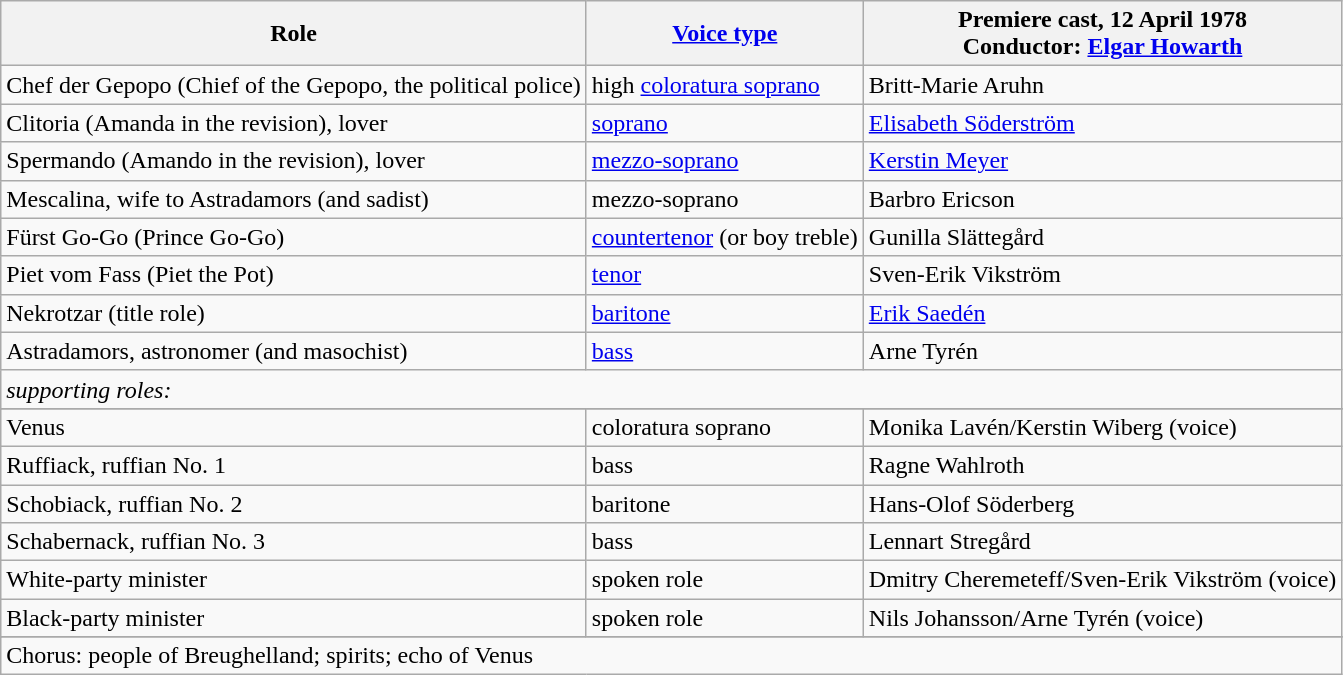<table class="wikitable">
<tr>
<th>Role</th>
<th><a href='#'>Voice type</a></th>
<th>Premiere cast, 12 April 1978<br>Conductor: <a href='#'>Elgar Howarth</a></th>
</tr>
<tr>
<td>Chef der Gepopo (Chief of the Gepopo, the political police)</td>
<td>high <a href='#'>coloratura soprano</a></td>
<td>Britt-Marie Aruhn</td>
</tr>
<tr>
<td>Clitoria (Amanda in the revision), lover</td>
<td><a href='#'>soprano</a></td>
<td><a href='#'>Elisabeth Söderström</a></td>
</tr>
<tr>
<td>Spermando (Amando in the revision), lover</td>
<td><a href='#'>mezzo-soprano</a></td>
<td><a href='#'>Kerstin Meyer</a></td>
</tr>
<tr>
<td>Mescalina, wife to Astradamors (and sadist)</td>
<td>mezzo-soprano</td>
<td>Barbro Ericson</td>
</tr>
<tr>
<td>Fürst Go-Go (Prince Go-Go)</td>
<td><a href='#'>countertenor</a> (or boy treble)</td>
<td>Gunilla Slättegård</td>
</tr>
<tr>
<td>Piet vom Fass (Piet the Pot)</td>
<td><a href='#'>tenor</a></td>
<td>Sven-Erik Vikström</td>
</tr>
<tr>
<td>Nekrotzar (title role)</td>
<td><a href='#'>baritone</a></td>
<td><a href='#'>Erik Saedén</a></td>
</tr>
<tr>
<td>Astradamors, astronomer (and masochist)</td>
<td><a href='#'>bass</a></td>
<td>Arne Tyrén</td>
</tr>
<tr>
<td colspan="3"><em>supporting roles:</em></td>
</tr>
<tr>
</tr>
<tr>
</tr>
<tr>
<td>Venus</td>
<td>coloratura soprano</td>
<td>Monika Lavén/Kerstin Wiberg (voice)</td>
</tr>
<tr>
<td>Ruffiack, ruffian No. 1</td>
<td>bass</td>
<td>Ragne Wahlroth</td>
</tr>
<tr>
<td>Schobiack, ruffian No. 2</td>
<td>baritone</td>
<td>Hans-Olof Söderberg</td>
</tr>
<tr>
<td>Schabernack, ruffian No. 3</td>
<td>bass</td>
<td>Lennart Stregård</td>
</tr>
<tr>
<td>White-party minister</td>
<td>spoken role</td>
<td>Dmitry Cheremeteff/Sven-Erik Vikström (voice)</td>
</tr>
<tr>
<td>Black-party minister</td>
<td>spoken role</td>
<td>Nils Johansson/Arne Tyrén (voice)</td>
</tr>
<tr>
</tr>
<tr>
<td colspan="3">Chorus: people of Breughelland; spirits; echo of Venus</td>
</tr>
</table>
